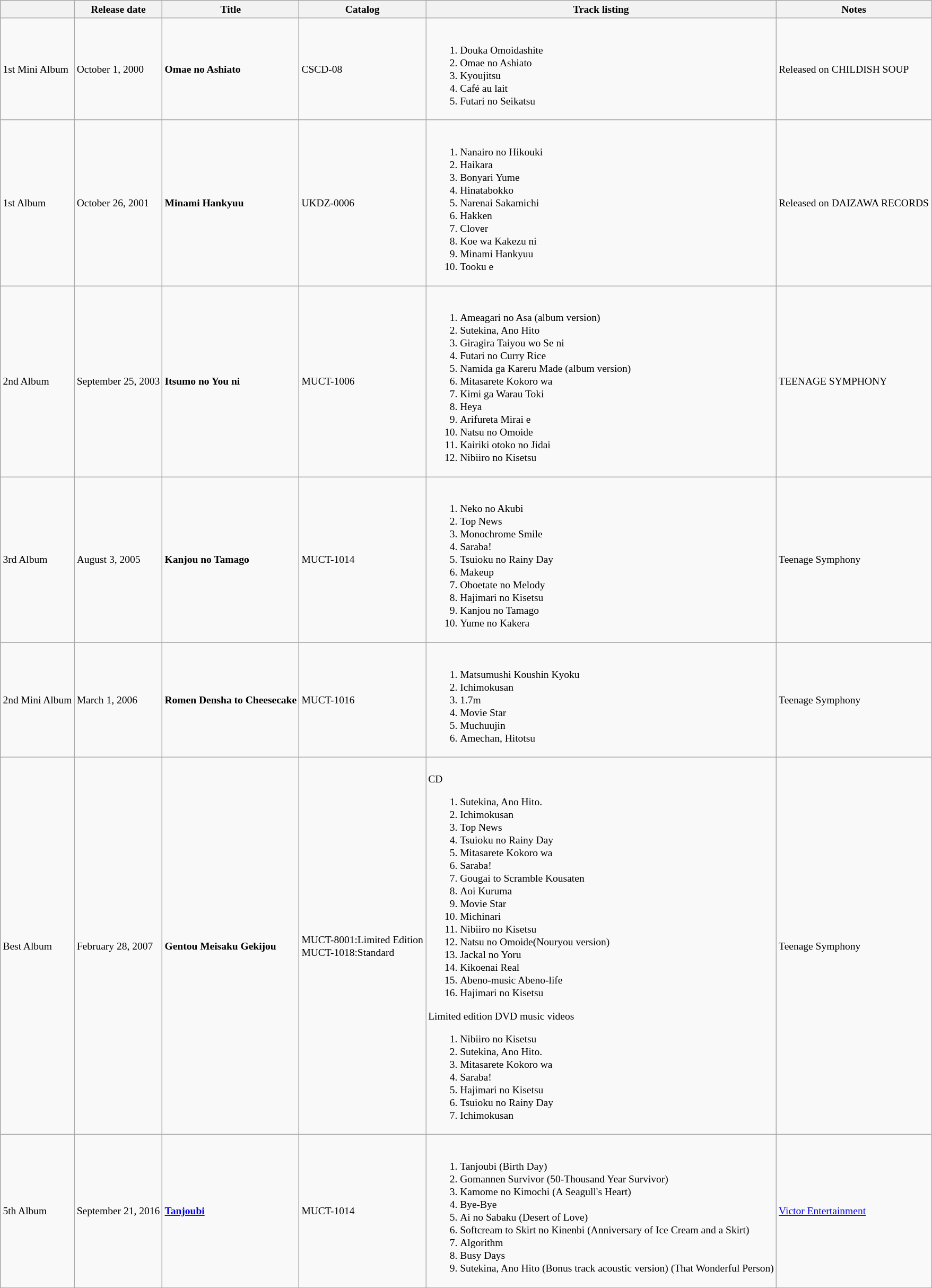<table class="wikitable" style=font-size:small>
<tr>
<th> </th>
<th>Release date</th>
<th>Title</th>
<th>Catalog</th>
<th>Track listing</th>
<th>Notes</th>
</tr>
<tr>
<td>1st Mini Album</td>
<td>October 1, 2000</td>
<td><strong>Omae no Ashiato</strong></td>
<td>CSCD-08</td>
<td><br><ol><li>Douka Omoidashite</li><li>Omae no Ashiato</li><li>Kyoujitsu</li><li>Café au lait</li><li>Futari no Seikatsu</li></ol></td>
<td>Released on CHILDISH SOUP</td>
</tr>
<tr>
<td>1st Album</td>
<td>October 26, 2001</td>
<td><strong>Minami Hankyuu</strong></td>
<td>UKDZ-0006</td>
<td><br><ol><li>Nanairo no Hikouki</li><li>Haikara</li><li>Bonyari Yume</li><li>Hinatabokko</li><li>Narenai Sakamichi</li><li>Hakken</li><li>Clover</li><li>Koe wa Kakezu ni</li><li>Minami Hankyuu</li><li>Tooku e</li></ol></td>
<td>Released on DAIZAWA RECORDS</td>
</tr>
<tr>
<td>2nd Album</td>
<td>September 25, 2003</td>
<td><strong>Itsumo no You ni</strong></td>
<td>MUCT-1006</td>
<td><br><ol><li>Ameagari no Asa (album version)</li><li>Sutekina, Ano Hito</li><li>Giragira Taiyou wo Se ni</li><li>Futari no Curry Rice</li><li>Namida ga Kareru Made (album version)</li><li>Mitasarete Kokoro wa</li><li>Kimi ga Warau Toki</li><li>Heya</li><li>Arifureta Mirai e</li><li>Natsu no Omoide</li><li>Kairiki otoko no Jidai</li><li>Nibiiro no Kisetsu</li></ol></td>
<td>TEENAGE SYMPHONY</td>
</tr>
<tr>
<td>3rd Album</td>
<td>August 3, 2005</td>
<td><strong>Kanjou no Tamago</strong></td>
<td>MUCT-1014</td>
<td><br><ol><li>Neko no Akubi</li><li>Top News</li><li>Monochrome Smile</li><li>Saraba!</li><li>Tsuioku no Rainy Day</li><li>Makeup</li><li>Oboetate no Melody</li><li>Hajimari no Kisetsu</li><li>Kanjou no Tamago</li><li>Yume no Kakera</li></ol></td>
<td>Teenage Symphony</td>
</tr>
<tr>
<td>2nd Mini Album</td>
<td>March 1, 2006</td>
<td><strong>Romen Densha to Cheesecake</strong></td>
<td>MUCT-1016</td>
<td><br><ol><li>Matsumushi Koushin Kyoku</li><li>Ichimokusan</li><li>1.7m</li><li>Movie Star</li><li>Muchuujin</li><li>Amechan, Hitotsu</li></ol></td>
<td>Teenage Symphony</td>
</tr>
<tr>
<td>Best Album</td>
<td>February 28, 2007</td>
<td><strong>Gentou Meisaku Gekijou</strong></td>
<td>MUCT-8001:Limited Edition<br>MUCT-1018:Standard</td>
<td><br>CD<ol><li>Sutekina, Ano Hito.</li><li>Ichimokusan</li><li>Top News</li><li>Tsuioku no Rainy Day</li><li>Mitasarete Kokoro wa</li><li>Saraba!</li><li>Gougai to Scramble Kousaten</li><li>Aoi Kuruma</li><li>Movie Star</li><li>Michinari</li><li>Nibiiro no Kisetsu</li><li>Natsu no Omoide(Nouryou version)</li><li>Jackal no Yoru</li><li>Kikoenai Real</li><li>Abeno-music Abeno-life</li><li>Hajimari no Kisetsu</li></ol>Limited edition DVD music videos<ol><li>Nibiiro no Kisetsu</li><li>Sutekina, Ano Hito.</li><li>Mitasarete Kokoro wa</li><li>Saraba!</li><li>Hajimari no Kisetsu</li><li>Tsuioku no Rainy Day</li><li>Ichimokusan</li></ol></td>
<td>Teenage Symphony<br></td>
</tr>
<tr>
<td>5th Album</td>
<td>September 21, 2016</td>
<td><strong><a href='#'>Tanjoubi</a></strong></td>
<td>MUCT-1014</td>
<td><br><ol><li>Tanjoubi (Birth Day)</li><li>Gomannen Survivor (50-Thousand Year Survivor)</li><li>Kamome no Kimochi (A Seagull's Heart)</li><li>Bye-Bye</li><li>Ai no Sabaku (Desert of Love)</li><li>Softcream to Skirt no Kinenbi (Anniversary of Ice Cream and a Skirt)</li><li>Algorithm</li><li>Busy Days</li><li>Sutekina, Ano Hito (Bonus track acoustic version) (That Wonderful Person)</li></ol></td>
<td><a href='#'>Victor Entertainment</a></td>
</tr>
<tr>
</tr>
</table>
